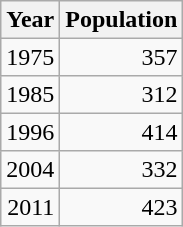<table class="wikitable" style="line-height:1.1em;">
<tr>
<th>Year</th>
<th>Population</th>
</tr>
<tr align="right">
<td>1975</td>
<td>357</td>
</tr>
<tr align="right">
<td>1985</td>
<td>312</td>
</tr>
<tr align="right">
<td>1996</td>
<td>414</td>
</tr>
<tr align="right">
<td>2004</td>
<td>332</td>
</tr>
<tr align="right">
<td>2011</td>
<td>423</td>
</tr>
</table>
